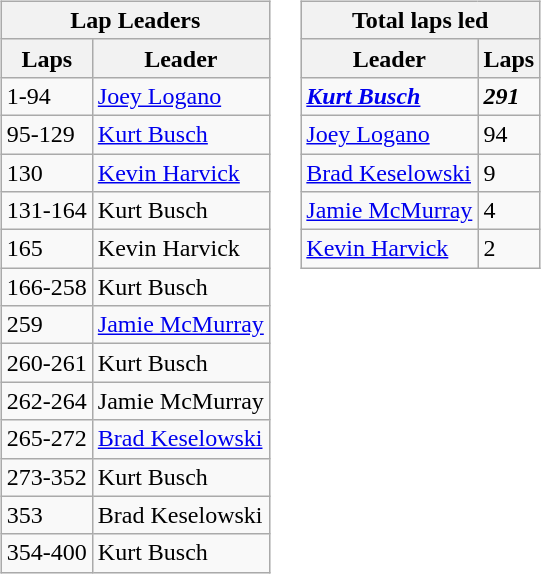<table>
<tr>
<td><br><table class="wikitable">
<tr>
<th colspan="4">Lap Leaders</th>
</tr>
<tr>
<th>Laps</th>
<th>Leader</th>
</tr>
<tr>
<td>1-94</td>
<td><a href='#'>Joey Logano</a></td>
</tr>
<tr>
<td>95-129</td>
<td><a href='#'>Kurt Busch</a></td>
</tr>
<tr>
<td>130</td>
<td><a href='#'>Kevin Harvick</a></td>
</tr>
<tr>
<td>131-164</td>
<td>Kurt Busch</td>
</tr>
<tr>
<td>165</td>
<td>Kevin Harvick</td>
</tr>
<tr>
<td>166-258</td>
<td>Kurt Busch</td>
</tr>
<tr>
<td>259</td>
<td><a href='#'>Jamie McMurray</a></td>
</tr>
<tr>
<td>260-261</td>
<td>Kurt Busch</td>
</tr>
<tr>
<td>262-264</td>
<td>Jamie McMurray</td>
</tr>
<tr>
<td>265-272</td>
<td><a href='#'>Brad Keselowski</a></td>
</tr>
<tr>
<td>273-352</td>
<td>Kurt Busch</td>
</tr>
<tr>
<td>353</td>
<td>Brad Keselowski</td>
</tr>
<tr>
<td>354-400</td>
<td>Kurt Busch</td>
</tr>
</table>
</td>
<td valign="top"><br><table class="wikitable">
<tr>
<th colspan="2">Total laps led</th>
</tr>
<tr>
<th>Leader</th>
<th>Laps</th>
</tr>
<tr>
<td><strong><em><a href='#'>Kurt Busch</a></em></strong></td>
<td><strong><em>291</em></strong></td>
</tr>
<tr>
<td><a href='#'>Joey Logano</a></td>
<td>94</td>
</tr>
<tr>
<td><a href='#'>Brad Keselowski</a></td>
<td>9</td>
</tr>
<tr>
<td><a href='#'>Jamie McMurray</a></td>
<td>4</td>
</tr>
<tr>
<td><a href='#'>Kevin Harvick</a></td>
<td>2</td>
</tr>
</table>
</td>
</tr>
</table>
